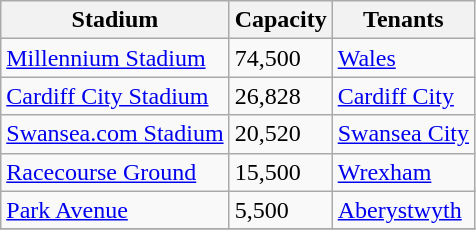<table class="wikitable sortable">
<tr>
<th>Stadium</th>
<th>Capacity</th>
<th>Tenants</th>
</tr>
<tr>
<td><a href='#'>Millennium Stadium</a></td>
<td>74,500</td>
<td><a href='#'>Wales</a></td>
</tr>
<tr>
<td><a href='#'>Cardiff City Stadium</a></td>
<td>26,828</td>
<td><a href='#'>Cardiff City</a></td>
</tr>
<tr>
<td><a href='#'>Swansea.com Stadium</a></td>
<td>20,520</td>
<td><a href='#'>Swansea City</a></td>
</tr>
<tr>
<td><a href='#'>Racecourse Ground</a></td>
<td>15,500</td>
<td><a href='#'>Wrexham</a></td>
</tr>
<tr>
<td><a href='#'>Park Avenue</a></td>
<td>5,500</td>
<td><a href='#'>Aberystwyth</a></td>
</tr>
<tr>
</tr>
</table>
